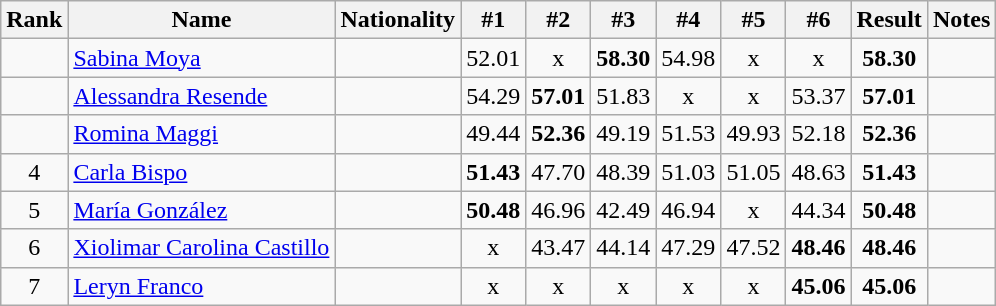<table class="wikitable sortable" style="text-align:center">
<tr>
<th>Rank</th>
<th>Name</th>
<th>Nationality</th>
<th>#1</th>
<th>#2</th>
<th>#3</th>
<th>#4</th>
<th>#5</th>
<th>#6</th>
<th>Result</th>
<th>Notes</th>
</tr>
<tr>
<td></td>
<td align=left><a href='#'>Sabina Moya</a></td>
<td align=left></td>
<td>52.01</td>
<td>x</td>
<td><strong>58.30</strong></td>
<td>54.98</td>
<td>x</td>
<td>x</td>
<td><strong>58.30</strong></td>
<td></td>
</tr>
<tr>
<td></td>
<td align=left><a href='#'>Alessandra Resende</a></td>
<td align=left></td>
<td>54.29</td>
<td><strong>57.01</strong></td>
<td>51.83</td>
<td>x</td>
<td>x</td>
<td>53.37</td>
<td><strong>57.01</strong></td>
<td></td>
</tr>
<tr>
<td></td>
<td align=left><a href='#'>Romina Maggi</a></td>
<td align=left></td>
<td>49.44</td>
<td><strong>52.36</strong></td>
<td>49.19</td>
<td>51.53</td>
<td>49.93</td>
<td>52.18</td>
<td><strong>52.36</strong></td>
<td></td>
</tr>
<tr>
<td>4</td>
<td align=left><a href='#'>Carla Bispo</a></td>
<td align=left></td>
<td><strong>51.43</strong></td>
<td>47.70</td>
<td>48.39</td>
<td>51.03</td>
<td>51.05</td>
<td>48.63</td>
<td><strong>51.43</strong></td>
<td></td>
</tr>
<tr>
<td>5</td>
<td align=left><a href='#'>María González</a></td>
<td align=left></td>
<td><strong>50.48</strong></td>
<td>46.96</td>
<td>42.49</td>
<td>46.94</td>
<td>x</td>
<td>44.34</td>
<td><strong>50.48</strong></td>
<td></td>
</tr>
<tr>
<td>6</td>
<td align=left><a href='#'>Xiolimar Carolina Castillo</a></td>
<td align=left></td>
<td>x</td>
<td>43.47</td>
<td>44.14</td>
<td>47.29</td>
<td>47.52</td>
<td><strong>48.46</strong></td>
<td><strong>48.46</strong></td>
<td></td>
</tr>
<tr>
<td>7</td>
<td align=left><a href='#'>Leryn Franco</a></td>
<td align=left></td>
<td>x</td>
<td>x</td>
<td>x</td>
<td>x</td>
<td>x</td>
<td><strong>45.06</strong></td>
<td><strong>45.06</strong></td>
<td></td>
</tr>
</table>
